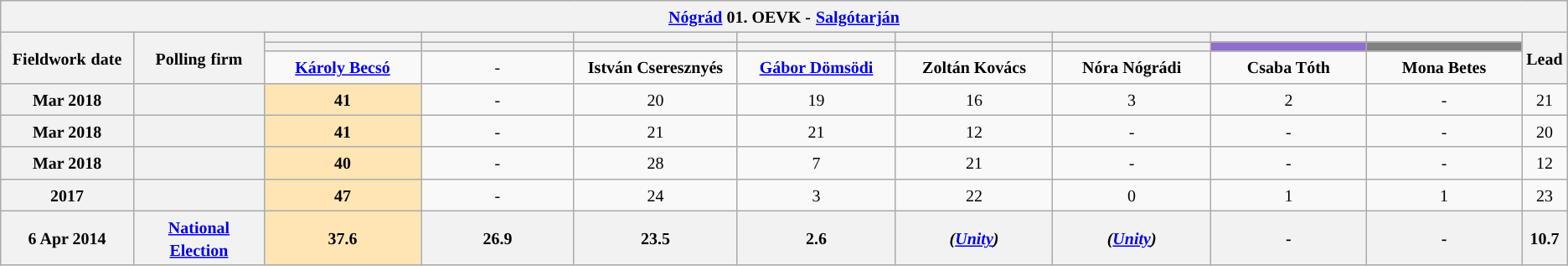<table class="wikitable mw-collapsible mw-collapsed" style="text-align:center">
<tr>
<th colspan="11" style="width: 980pt;"><small><a href='#'>Nógrád</a> 01. OEVK -</small> <a href='#'><small>Salgótarján</small></a></th>
</tr>
<tr>
<th rowspan="3" style="width: 80pt;"><small>Fieldwork</small> <small>date</small></th>
<th rowspan="3" style="width: 80pt;"><strong><small>Polling</small> <small>firm</small></strong></th>
<th style="width: 100pt;"><small></small></th>
<th style="width: 100pt;"><small> </small></th>
<th style="width: 100pt;"></th>
<th style="width: 100pt;"></th>
<th style="width: 100pt;"></th>
<th style="width: 100pt;"></th>
<th style="width: 100pt;"></th>
<th style="width: 100pt;"></th>
<th rowspan="3" style="width: 20pt;"><small>Lead</small></th>
</tr>
<tr>
<th style="color:inherit;background:"></th>
<th style="color:inherit;background:"></th>
<th style="color:inherit;background:"></th>
<th style="color:inherit;background:"></th>
<th style="color:inherit;background:"></th>
<th style="color:inherit;background:"></th>
<th style="color:inherit;background:#8E6FCE;"></th>
<th style="color:inherit;background:#808080;"></th>
</tr>
<tr>
<td><small><strong><a href='#'>Károly Becsó</a></strong></small></td>
<td><small>-</small></td>
<td><small><strong>István Cseresznyés</strong></small></td>
<td><small><a href='#'><strong>Gábor Dömsödi</strong></a></small></td>
<td><small><strong>Zoltán Kovács</strong></small></td>
<td><small><strong>Nóra Nógrádi</strong></small></td>
<td><small><strong>Csaba Tóth</strong></small></td>
<td><small><strong>Mona Betes</strong></small></td>
</tr>
<tr>
<th><small>Mar 2018</small></th>
<th> </th>
<td style="background:#FFE5B4"><small><strong>41</strong></small></td>
<td><small>-</small></td>
<td><small>20</small></td>
<td><small>19</small></td>
<td><small>16</small></td>
<td><small>3</small></td>
<td><small>2</small></td>
<td><small>-</small></td>
<td style="background:"><small>21</small></td>
</tr>
<tr>
<th><small>Mar 2018</small></th>
<th><small></small></th>
<td style="background:#FFE5B4"><small><strong>41</strong></small></td>
<td><small>-</small></td>
<td><small>21</small></td>
<td><small>21</small></td>
<td><small>12</small></td>
<td><small>-</small></td>
<td><small>-</small></td>
<td><small>-</small></td>
<td style="background:"><small>20</small></td>
</tr>
<tr>
<th><small>Mar 2018</small></th>
<th><small></small></th>
<td style="background:#FFE5B4"><small><strong>40</strong></small></td>
<td><small>-</small></td>
<td><small>28</small></td>
<td><small>7</small></td>
<td><small>21</small></td>
<td><small>-</small></td>
<td><small>-</small></td>
<td><small>-</small></td>
<td style="background:"><small>12</small></td>
</tr>
<tr>
<th><small>2017</small></th>
<th><small></small></th>
<td style="background:#FFE5B4"><small><strong>47</strong></small></td>
<td><small>-</small></td>
<td><small>24</small></td>
<td><small>3</small></td>
<td><small>22</small></td>
<td><small>0</small></td>
<td><small>1</small></td>
<td><small>1</small></td>
<td style="background:"><small>23</small></td>
</tr>
<tr>
<th><small>6 Apr 2014</small></th>
<th><a href='#'><small>National Election</small></a></th>
<th style="background:#FFE5B4"><small><strong>37.6</strong></small></th>
<th><small>26.9</small></th>
<th><small>23.5</small></th>
<th><small>2.6</small></th>
<th><small><em>(<a href='#'>Unity</a>)</em></small></th>
<th><small><em>(<a href='#'>Unity</a>)</em></small></th>
<th><small>-</small></th>
<th><small>-</small></th>
<th style="background:"><small>10.7</small></th>
</tr>
</table>
